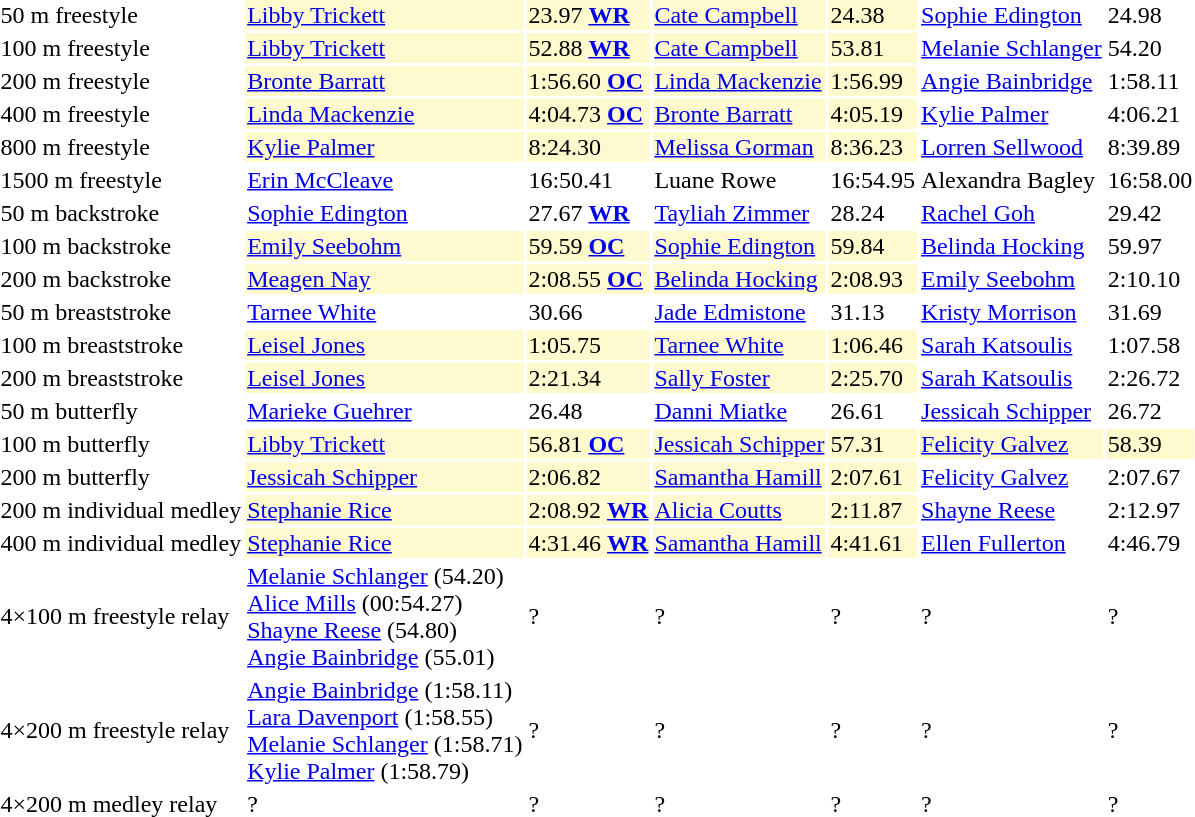<table>
<tr>
<td>50 m freestyle</td>
<td bgcolor="lemonchiffon"><a href='#'>Libby Trickett</a></td>
<td bgcolor="lemonchiffon">23.97 <strong><a href='#'>WR</a></strong></td>
<td bgcolor="lemonchiffon"><a href='#'>Cate Campbell</a></td>
<td bgcolor="lemonchiffon">24.38</td>
<td><a href='#'>Sophie Edington</a></td>
<td>24.98</td>
</tr>
<tr>
<td>100 m freestyle</td>
<td bgcolor="lemonchiffon"><a href='#'>Libby Trickett</a></td>
<td bgcolor="lemonchiffon">52.88 <strong><a href='#'>WR</a></strong></td>
<td bgcolor="lemonchiffon"><a href='#'>Cate Campbell</a></td>
<td bgcolor="lemonchiffon">53.81</td>
<td><a href='#'>Melanie Schlanger</a></td>
<td>54.20</td>
</tr>
<tr>
<td>200 m freestyle</td>
<td bgcolor="lemonchiffon"><a href='#'>Bronte Barratt</a></td>
<td bgcolor="lemonchiffon">1:56.60 <strong><a href='#'>OC</a></strong></td>
<td bgcolor="lemonchiffon"><a href='#'>Linda Mackenzie</a></td>
<td bgcolor="lemonchiffon">1:56.99</td>
<td><a href='#'>Angie Bainbridge</a></td>
<td>1:58.11</td>
</tr>
<tr>
<td>400 m freestyle</td>
<td bgcolor="lemonchiffon"><a href='#'>Linda Mackenzie</a></td>
<td bgcolor="lemonchiffon">4:04.73 <strong><a href='#'>OC</a></strong></td>
<td bgcolor="lemonchiffon"><a href='#'>Bronte Barratt</a></td>
<td bgcolor="lemonchiffon">4:05.19</td>
<td><a href='#'>Kylie Palmer</a></td>
<td>4:06.21</td>
</tr>
<tr>
<td>800 m freestyle</td>
<td bgcolor="lemonchiffon"><a href='#'>Kylie Palmer</a></td>
<td bgcolor="lemonchiffon">8:24.30</td>
<td bgcolor="lemonchiffon"><a href='#'>Melissa Gorman</a></td>
<td bgcolor="lemonchiffon">8:36.23</td>
<td><a href='#'>Lorren Sellwood</a></td>
<td>8:39.89</td>
</tr>
<tr>
<td>1500 m freestyle</td>
<td><a href='#'>Erin McCleave</a></td>
<td>16:50.41</td>
<td>Luane Rowe</td>
<td>16:54.95</td>
<td>Alexandra Bagley</td>
<td>16:58.00</td>
</tr>
<tr>
<td>50 m backstroke</td>
<td><a href='#'>Sophie Edington</a></td>
<td>27.67 <strong><a href='#'>WR</a></strong></td>
<td><a href='#'>Tayliah Zimmer</a></td>
<td>28.24</td>
<td><a href='#'>Rachel Goh</a></td>
<td>29.42</td>
</tr>
<tr>
<td>100 m backstroke</td>
<td bgcolor="lemonchiffon"><a href='#'>Emily Seebohm</a></td>
<td bgcolor="lemonchiffon">59.59 <strong><a href='#'>OC</a></strong></td>
<td bgcolor="lemonchiffon"><a href='#'>Sophie Edington</a></td>
<td bgcolor="lemonchiffon">59.84</td>
<td><a href='#'>Belinda Hocking</a></td>
<td>59.97</td>
</tr>
<tr>
<td>200 m backstroke</td>
<td bgcolor="lemonchiffon"><a href='#'>Meagen Nay</a></td>
<td bgcolor="lemonchiffon">2:08.55 <strong><a href='#'>OC</a></strong></td>
<td bgcolor="lemonchiffon"><a href='#'>Belinda Hocking</a></td>
<td bgcolor="lemonchiffon">2:08.93</td>
<td><a href='#'>Emily Seebohm</a></td>
<td>2:10.10</td>
</tr>
<tr>
<td>50 m breaststroke</td>
<td><a href='#'>Tarnee White</a></td>
<td>30.66</td>
<td><a href='#'>Jade Edmistone</a></td>
<td>31.13</td>
<td><a href='#'>Kristy Morrison</a></td>
<td>31.69</td>
</tr>
<tr>
<td>100 m breaststroke</td>
<td bgcolor="lemonchiffon"><a href='#'>Leisel Jones</a></td>
<td bgcolor="lemonchiffon">1:05.75</td>
<td bgcolor="lemonchiffon"><a href='#'>Tarnee White</a></td>
<td bgcolor="lemonchiffon">1:06.46</td>
<td><a href='#'>Sarah Katsoulis</a></td>
<td>1:07.58</td>
</tr>
<tr>
<td>200 m breaststroke</td>
<td bgcolor="lemonchiffon"><a href='#'>Leisel Jones</a></td>
<td bgcolor="lemonchiffon">2:21.34</td>
<td bgcolor="lemonchiffon"><a href='#'>Sally Foster</a></td>
<td bgcolor="lemonchiffon">2:25.70</td>
<td><a href='#'>Sarah Katsoulis</a></td>
<td>2:26.72</td>
</tr>
<tr>
<td>50 m butterfly</td>
<td><a href='#'>Marieke Guehrer</a></td>
<td>26.48</td>
<td><a href='#'>Danni Miatke</a></td>
<td>26.61</td>
<td><a href='#'>Jessicah Schipper</a></td>
<td>26.72</td>
</tr>
<tr>
<td>100 m butterfly</td>
<td bgcolor="lemonchiffon"><a href='#'>Libby Trickett</a></td>
<td bgcolor="lemonchiffon">56.81 <strong><a href='#'>OC</a></strong></td>
<td bgcolor="lemonchiffon"><a href='#'>Jessicah Schipper</a></td>
<td bgcolor="lemonchiffon">57.31</td>
<td bgcolor="lemonchiffon"><a href='#'>Felicity Galvez</a></td>
<td bgcolor="lemonchiffon">58.39</td>
</tr>
<tr>
<td>200 m butterfly</td>
<td bgcolor="lemonchiffon"><a href='#'>Jessicah Schipper</a></td>
<td bgcolor="lemonchiffon">2:06.82</td>
<td bgcolor="lemonchiffon"><a href='#'>Samantha Hamill</a></td>
<td bgcolor="lemonchiffon">2:07.61</td>
<td><a href='#'>Felicity Galvez</a></td>
<td>2:07.67</td>
</tr>
<tr>
<td>200 m individual medley</td>
<td bgcolor="lemonchiffon"><a href='#'>Stephanie Rice</a></td>
<td bgcolor="lemonchiffon">2:08.92 <strong><a href='#'>WR</a></strong></td>
<td bgcolor="lemonchiffon"><a href='#'>Alicia Coutts</a></td>
<td bgcolor="lemonchiffon">2:11.87</td>
<td><a href='#'>Shayne Reese</a></td>
<td>2:12.97</td>
</tr>
<tr>
<td>400 m individual medley</td>
<td bgcolor="lemonchiffon"><a href='#'>Stephanie Rice</a></td>
<td bgcolor="lemonchiffon">4:31.46 <strong><a href='#'>WR</a></strong></td>
<td bgcolor="lemonchiffon"><a href='#'>Samantha Hamill</a></td>
<td bgcolor="lemonchiffon">4:41.61</td>
<td><a href='#'>Ellen Fullerton</a></td>
<td>4:46.79</td>
</tr>
<tr>
<td>4×100 m freestyle relay</td>
<td><a href='#'>Melanie Schlanger</a> (54.20)<br><a href='#'>Alice Mills</a> (00:54.27)<br><a href='#'>Shayne Reese</a> (54.80)<br><a href='#'>Angie Bainbridge</a> (55.01)</td>
<td>?</td>
<td>?</td>
<td>?</td>
<td>?</td>
<td>?</td>
</tr>
<tr>
<td>4×200 m freestyle relay</td>
<td><a href='#'>Angie Bainbridge</a> (1:58.11)<br><a href='#'>Lara Davenport</a> (1:58.55)<br><a href='#'>Melanie Schlanger</a> (1:58.71)<br><a href='#'>Kylie Palmer</a> (1:58.79)</td>
<td>?</td>
<td>?</td>
<td>?</td>
<td>?</td>
<td>?</td>
</tr>
<tr>
<td>4×200 m medley relay</td>
<td>?</td>
<td>?</td>
<td>?</td>
<td>?</td>
<td>?</td>
<td>?</td>
</tr>
</table>
